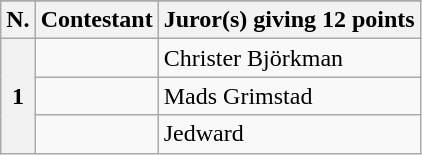<table class="wikitable plainrowheaders">
<tr>
</tr>
<tr>
<th scope="col">N.</th>
<th scope="col">Contestant</th>
<th scope="col">Juror(s) giving 12 points</th>
</tr>
<tr>
<th scope="row" rowspan="3">1</th>
<td></td>
<td>Christer Björkman</td>
</tr>
<tr>
<td></td>
<td>Mads Grimstad</td>
</tr>
<tr>
<td></td>
<td>Jedward</td>
</tr>
</table>
